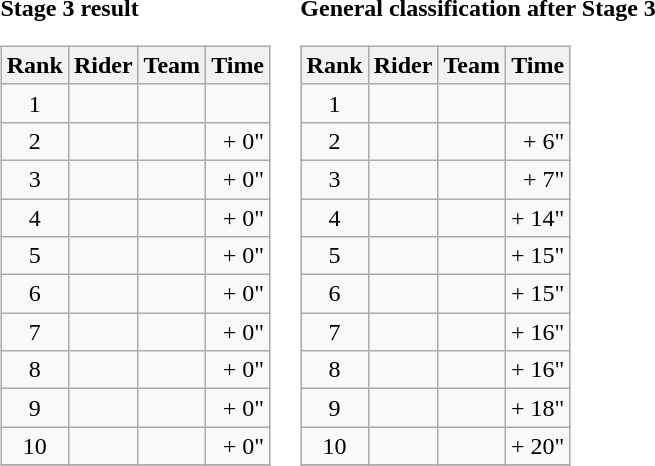<table>
<tr>
<td><strong>Stage 3 result</strong><br><table class="wikitable">
<tr>
<th>Rank</th>
<th>Rider</th>
<th>Team</th>
<th>Time</th>
</tr>
<tr>
<td style="text-align:center">1</td>
<td></td>
<td></td>
<td align="right"></td>
</tr>
<tr>
<td style="text-align:center">2</td>
<td></td>
<td></td>
<td align="right">+ 0"</td>
</tr>
<tr>
<td style="text-align:center">3</td>
<td></td>
<td></td>
<td align="right">+ 0"</td>
</tr>
<tr>
<td style="text-align:center">4</td>
<td></td>
<td></td>
<td align="right">+ 0"</td>
</tr>
<tr>
<td style="text-align:center">5</td>
<td></td>
<td></td>
<td align="right">+ 0"</td>
</tr>
<tr>
<td style="text-align:center">6</td>
<td></td>
<td></td>
<td align="right">+ 0"</td>
</tr>
<tr>
<td style="text-align:center">7</td>
<td></td>
<td></td>
<td align="right">+ 0"</td>
</tr>
<tr>
<td style="text-align:center">8</td>
<td></td>
<td></td>
<td align="right">+ 0"</td>
</tr>
<tr>
<td style="text-align:center">9</td>
<td></td>
<td></td>
<td align="right">+ 0"</td>
</tr>
<tr>
<td style="text-align:center">10</td>
<td></td>
<td></td>
<td align="right">+ 0"</td>
</tr>
<tr>
</tr>
</table>
</td>
<td><strong>General classification after Stage 3</strong><br><table class="wikitable">
<tr>
<th>Rank</th>
<th>Rider</th>
<th>Team</th>
<th>Time</th>
</tr>
<tr>
<td style="text-align:center">1</td>
<td></td>
<td></td>
<td align="right"></td>
</tr>
<tr>
<td style="text-align:center">2</td>
<td></td>
<td></td>
<td align="right">+ 6"</td>
</tr>
<tr>
<td style="text-align:center">3</td>
<td></td>
<td></td>
<td align="right">+ 7"</td>
</tr>
<tr>
<td style="text-align:center">4</td>
<td></td>
<td></td>
<td align="right">+ 14"</td>
</tr>
<tr>
<td style="text-align:center">5</td>
<td></td>
<td></td>
<td align="right">+ 15"</td>
</tr>
<tr>
<td style="text-align:center">6</td>
<td></td>
<td></td>
<td align="right">+ 15"</td>
</tr>
<tr>
<td style="text-align:center">7</td>
<td></td>
<td></td>
<td align="right">+ 16"</td>
</tr>
<tr>
<td style="text-align:center">8</td>
<td></td>
<td></td>
<td align="right">+ 16"</td>
</tr>
<tr>
<td style="text-align:center">9</td>
<td></td>
<td></td>
<td align="right">+ 18"</td>
</tr>
<tr>
<td style="text-align:center">10</td>
<td></td>
<td></td>
<td align="right">+ 20"</td>
</tr>
<tr>
</tr>
</table>
</td>
</tr>
</table>
